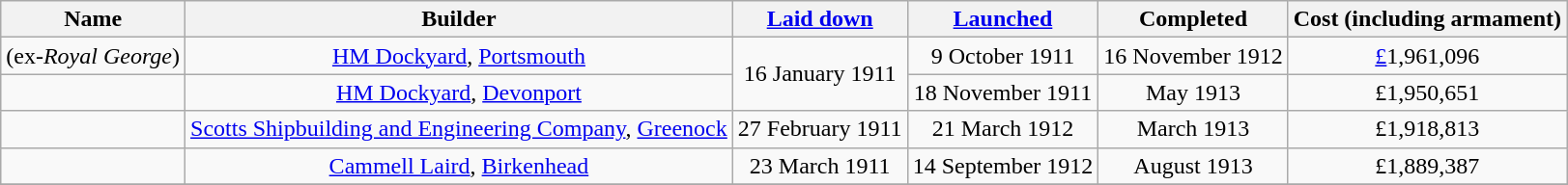<table class="wikitable plainrowheaders">
<tr>
<th scope="col">Name</th>
<th scope="col" align="center">Builder</th>
<th scope="col" align="center"><a href='#'>Laid down</a></th>
<th scope="col" align="center"><a href='#'>Launched</a></th>
<th scope="col" align="center">Completed</th>
<th scope="col" align="center">Cost (including armament)</th>
</tr>
<tr>
<td scope="row"> (ex-<em>Royal George</em>)</td>
<td align="center"><a href='#'>HM Dockyard</a>, <a href='#'>Portsmouth</a></td>
<td align="center" rowspan=2>16 January 1911</td>
<td align="center">9 October 1911</td>
<td align="center">16 November 1912</td>
<td align="center"><a href='#'>£</a>1,961,096</td>
</tr>
<tr>
<td scope="row"></td>
<td align="center"><a href='#'>HM Dockyard</a>, <a href='#'>Devonport</a></td>
<td align="center">18 November 1911</td>
<td align="center">May 1913</td>
<td align="center">£1,950,651</td>
</tr>
<tr>
<td scope="row"></td>
<td align=center><a href='#'>Scotts Shipbuilding and Engineering Company</a>, <a href='#'>Greenock</a></td>
<td align="center">27 February 1911</td>
<td align="center">21 March 1912</td>
<td align="center">March 1913</td>
<td align="center">£1,918,813</td>
</tr>
<tr>
<td scope="row"></td>
<td align=center><a href='#'>Cammell Laird</a>, <a href='#'>Birkenhead</a></td>
<td align="center">23 March 1911</td>
<td align="center">14 September 1912</td>
<td align="center">August 1913</td>
<td align="center">£1,889,387</td>
</tr>
<tr>
</tr>
</table>
